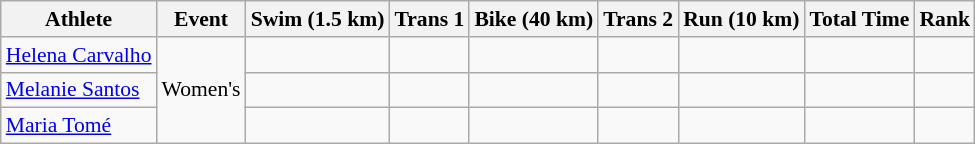<table class="wikitable" style="font-size:90%">
<tr>
<th>Athlete</th>
<th>Event</th>
<th>Swim (1.5 km)</th>
<th>Trans 1</th>
<th>Bike (40 km)</th>
<th>Trans 2</th>
<th>Run (10 km)</th>
<th>Total Time</th>
<th>Rank</th>
</tr>
<tr align=center>
<td align=left><a href='#'>Helena Carvalho</a></td>
<td align=left rowspan=3>Women's</td>
<td></td>
<td></td>
<td></td>
<td></td>
<td></td>
<td></td>
<td></td>
</tr>
<tr align=center>
<td align=left><a href='#'>Melanie Santos</a></td>
<td></td>
<td></td>
<td></td>
<td></td>
<td></td>
<td></td>
<td></td>
</tr>
<tr align=center>
<td align=left><a href='#'>Maria Tomé</a></td>
<td></td>
<td></td>
<td></td>
<td></td>
<td></td>
<td></td>
<td></td>
</tr>
</table>
